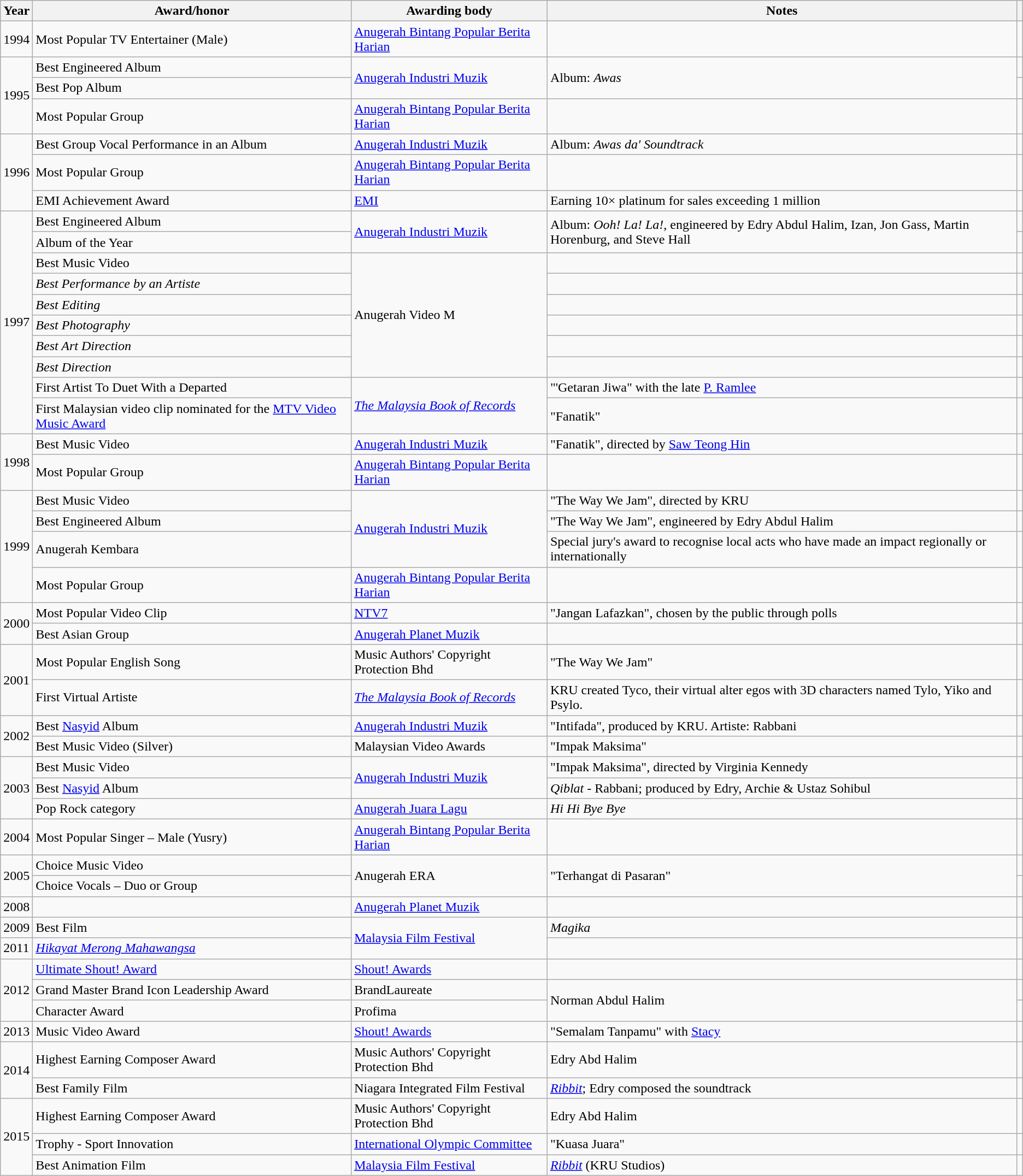<table class="wikitable sortable">
<tr>
<th>Year</th>
<th>Award/honor</th>
<th>Awarding body</th>
<th>Notes</th>
<th class="unsortable"></th>
</tr>
<tr>
<td>1994</td>
<td>Most Popular TV Entertainer (Male)</td>
<td><a href='#'>Anugerah Bintang Popular Berita Harian</a></td>
<td></td>
<td></td>
</tr>
<tr>
<td rowspan="3">1995</td>
<td>Best Engineered Album</td>
<td rowspan="2"><a href='#'>Anugerah Industri Muzik</a></td>
<td rowspan="2">Album: <em>Awas</em></td>
<td></td>
</tr>
<tr>
<td>Best Pop Album</td>
<td></td>
</tr>
<tr>
<td>Most Popular Group</td>
<td><a href='#'>Anugerah Bintang Popular Berita Harian</a></td>
<td></td>
<td></td>
</tr>
<tr>
<td rowspan="3">1996</td>
<td>Best Group Vocal Performance in an Album</td>
<td><a href='#'>Anugerah Industri Muzik</a></td>
<td>Album: <em>Awas da' Soundtrack</em></td>
<td></td>
</tr>
<tr>
<td>Most Popular Group</td>
<td><a href='#'>Anugerah Bintang Popular Berita Harian</a></td>
<td></td>
<td></td>
</tr>
<tr>
<td>EMI Achievement Award</td>
<td><a href='#'>EMI</a></td>
<td>Earning 10× platinum for sales exceeding 1 million</td>
<td></td>
</tr>
<tr>
<td rowspan="10">1997</td>
<td>Best Engineered Album</td>
<td rowspan="2"><a href='#'>Anugerah Industri Muzik</a></td>
<td rowspan="2">Album: <em>Ooh! La! La!</em>, engineered by Edry Abdul Halim, Izan, Jon Gass, Martin Horenburg, and Steve Hall</td>
<td></td>
</tr>
<tr>
<td>Album of the Year</td>
<td></td>
</tr>
<tr>
<td>Best Music Video</td>
<td rowspan="6">Anugerah Video M</td>
<td></td>
<td></td>
</tr>
<tr>
<td><em>Best Performance by an Artiste</em></td>
<td></td>
<td></td>
</tr>
<tr>
<td><em>Best Editing</em></td>
<td></td>
<td></td>
</tr>
<tr>
<td><em>Best Photography</em></td>
<td></td>
<td></td>
</tr>
<tr>
<td><em>Best Art Direction</em></td>
<td></td>
<td></td>
</tr>
<tr>
<td><em>Best Direction</em></td>
<td></td>
<td></td>
</tr>
<tr>
<td>First Artist To Duet With a Departed</td>
<td rowspan="2"><em><a href='#'>The Malaysia Book of Records</a></em></td>
<td>"'Getaran Jiwa" with the late <a href='#'>P. Ramlee</a></td>
<td></td>
</tr>
<tr>
<td>First Malaysian video clip nominated for the <a href='#'>MTV Video Music Award</a></td>
<td>"Fanatik"</td>
<td></td>
</tr>
<tr>
<td rowspan="2">1998</td>
<td>Best Music Video</td>
<td><a href='#'>Anugerah Industri Muzik</a></td>
<td>"Fanatik", directed by <a href='#'>Saw Teong Hin</a></td>
<td></td>
</tr>
<tr>
<td>Most Popular Group</td>
<td><a href='#'>Anugerah Bintang Popular Berita Harian</a></td>
<td></td>
<td></td>
</tr>
<tr>
<td rowspan="4">1999</td>
<td>Best Music Video</td>
<td rowspan="3"><a href='#'>Anugerah Industri Muzik</a></td>
<td>"The Way We Jam", directed by KRU</td>
<td></td>
</tr>
<tr>
<td>Best Engineered Album</td>
<td>"The Way We Jam", engineered by Edry Abdul Halim</td>
<td></td>
</tr>
<tr>
<td>Anugerah Kembara</td>
<td>Special jury's award to recognise local acts who have made an impact regionally or internationally</td>
<td></td>
</tr>
<tr>
<td>Most Popular Group</td>
<td><a href='#'>Anugerah Bintang Popular Berita Harian</a></td>
<td></td>
<td></td>
</tr>
<tr>
<td rowspan="2">2000</td>
<td>Most Popular Video Clip</td>
<td><a href='#'>NTV7</a></td>
<td>"Jangan Lafazkan", chosen by the public through polls</td>
<td></td>
</tr>
<tr>
<td>Best Asian Group</td>
<td><a href='#'>Anugerah Planet Muzik</a></td>
<td></td>
<td></td>
</tr>
<tr>
<td rowspan="2">2001</td>
<td>Most Popular English Song</td>
<td>Music Authors' Copyright Protection Bhd</td>
<td>"The Way We Jam"</td>
<td></td>
</tr>
<tr>
<td>First Virtual Artiste</td>
<td><em><a href='#'>The Malaysia Book of Records</a></em></td>
<td>KRU created Tyco, their virtual alter egos with 3D characters named Tylo, Yiko and Psylo.</td>
<td></td>
</tr>
<tr>
<td rowspan="2">2002</td>
<td>Best <a href='#'>Nasyid</a> Album</td>
<td><a href='#'>Anugerah Industri Muzik</a></td>
<td>"Intifada", produced by KRU. Artiste: Rabbani</td>
<td></td>
</tr>
<tr>
<td>Best Music Video (Silver)</td>
<td>Malaysian Video Awards</td>
<td>"Impak Maksima"</td>
<td></td>
</tr>
<tr>
<td rowspan="3">2003</td>
<td>Best Music Video</td>
<td rowspan="2"><a href='#'>Anugerah Industri Muzik</a></td>
<td>"Impak Maksima", directed by Virginia Kennedy</td>
<td></td>
</tr>
<tr>
<td>Best <a href='#'>Nasyid</a> Album</td>
<td><em>Qiblat</em> - Rabbani; produced by Edry, Archie & Ustaz Sohibul</td>
<td></td>
</tr>
<tr>
<td>Pop Rock category</td>
<td><a href='#'>Anugerah Juara Lagu</a></td>
<td><em>Hi Hi Bye Bye</em></td>
<td></td>
</tr>
<tr>
<td>2004</td>
<td>Most Popular Singer – Male (Yusry)</td>
<td><a href='#'>Anugerah Bintang Popular Berita Harian</a></td>
<td></td>
<td></td>
</tr>
<tr>
<td rowspan="2">2005</td>
<td>Choice Music Video</td>
<td rowspan="2">Anugerah ERA</td>
<td rowspan="2">"Terhangat di Pasaran"</td>
<td></td>
</tr>
<tr>
<td>Choice Vocals – Duo or Group</td>
<td></td>
</tr>
<tr>
<td>2008</td>
<td></td>
<td><a href='#'>Anugerah Planet Muzik</a></td>
<td></td>
<td></td>
</tr>
<tr>
<td>2009</td>
<td>Best Film</td>
<td rowspan="2"><a href='#'>Malaysia Film Festival</a></td>
<td><em>Magika</em></td>
<td></td>
</tr>
<tr>
<td>2011</td>
<td><a href='#'><em>Hikayat Merong Mahawangsa</em></a></td>
<td></td>
<td></td>
</tr>
<tr>
<td rowspan="3">2012</td>
<td><a href='#'>Ultimate Shout! Award</a></td>
<td><a href='#'>Shout! Awards</a></td>
<td></td>
<td></td>
</tr>
<tr>
<td>Grand Master Brand Icon Leadership Award</td>
<td>BrandLaureate</td>
<td rowspan="2">Norman Abdul Halim</td>
<td></td>
</tr>
<tr>
<td>Character Award</td>
<td>Profima</td>
<td></td>
</tr>
<tr>
<td>2013</td>
<td>Music Video Award</td>
<td><a href='#'>Shout! Awards</a></td>
<td>"Semalam Tanpamu" with <a href='#'>Stacy</a></td>
<td></td>
</tr>
<tr>
<td rowspan="2">2014</td>
<td>Highest Earning Composer Award</td>
<td>Music Authors' Copyright Protection Bhd</td>
<td>Edry Abd Halim</td>
<td></td>
</tr>
<tr>
<td>Best Family Film</td>
<td>Niagara Integrated Film Festival</td>
<td><em><a href='#'>Ribbit</a></em>; Edry composed the soundtrack</td>
<td></td>
</tr>
<tr>
<td rowspan="3">2015</td>
<td>Highest Earning Composer Award</td>
<td>Music Authors' Copyright Protection Bhd</td>
<td>Edry Abd Halim</td>
<td></td>
</tr>
<tr>
<td>Trophy - Sport Innovation</td>
<td><a href='#'>International Olympic Committee</a></td>
<td>"Kuasa Juara"</td>
<td></td>
</tr>
<tr>
<td>Best Animation Film</td>
<td><a href='#'>Malaysia Film Festival</a></td>
<td><em><a href='#'>Ribbit</a></em> (KRU Studios)</td>
<td></td>
</tr>
</table>
